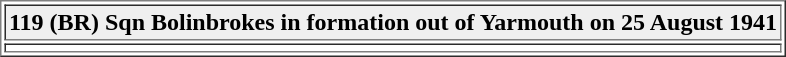<table align="center" border="1" cellpadding="2">
<tr>
<th style="background:#efefef;"><strong>119 (BR) Sqn Bolinbrokes in formation out of Yarmouth on 25 August 1941</strong></th>
</tr>
<tr>
<td align="center"></td>
</tr>
</table>
